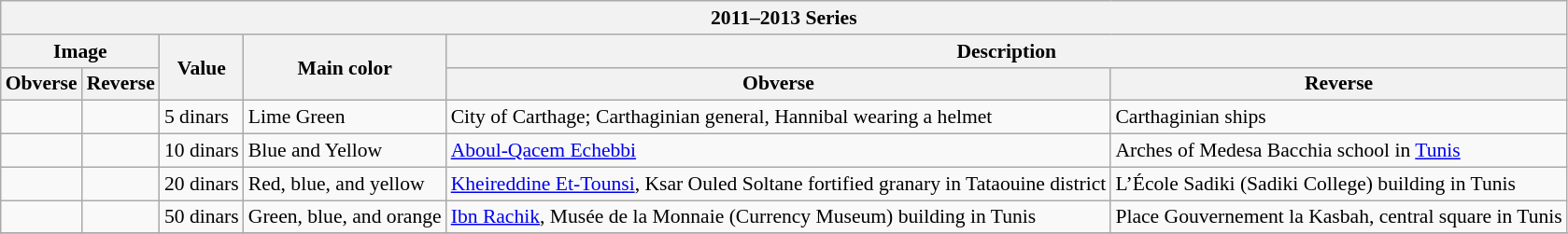<table class="wikitable" style="font-size: 90%">
<tr>
<th colspan="6">2011–2013 Series</th>
</tr>
<tr>
<th colspan="2">Image</th>
<th rowspan="2">Value</th>
<th rowspan="2">Main color</th>
<th colspan="2">Description</th>
</tr>
<tr>
<th>Obverse</th>
<th>Reverse</th>
<th>Obverse</th>
<th>Reverse</th>
</tr>
<tr>
<td></td>
<td></td>
<td>5 dinars</td>
<td>Lime Green</td>
<td>City of Carthage; Carthaginian general, Hannibal wearing a helmet</td>
<td>Carthaginian ships</td>
</tr>
<tr>
<td></td>
<td></td>
<td>10 dinars</td>
<td>Blue and Yellow</td>
<td><a href='#'>Aboul-Qacem Echebbi</a></td>
<td>Arches of Medesa Bacchia school in <a href='#'>Tunis</a></td>
</tr>
<tr>
<td></td>
<td></td>
<td>20 dinars</td>
<td>Red, blue, and yellow</td>
<td><a href='#'>Kheireddine Et-Tounsi</a>, Ksar Ouled Soltane fortified granary in Tataouine district</td>
<td>L’École Sadiki (Sadiki College) building in Tunis</td>
</tr>
<tr>
<td></td>
<td></td>
<td>50 dinars</td>
<td>Green, blue, and orange</td>
<td><a href='#'>Ibn Rachik</a>, Musée de la Monnaie (Currency Museum) building in Tunis</td>
<td>Place Gouvernement la Kasbah, central square in Tunis</td>
</tr>
<tr>
</tr>
</table>
